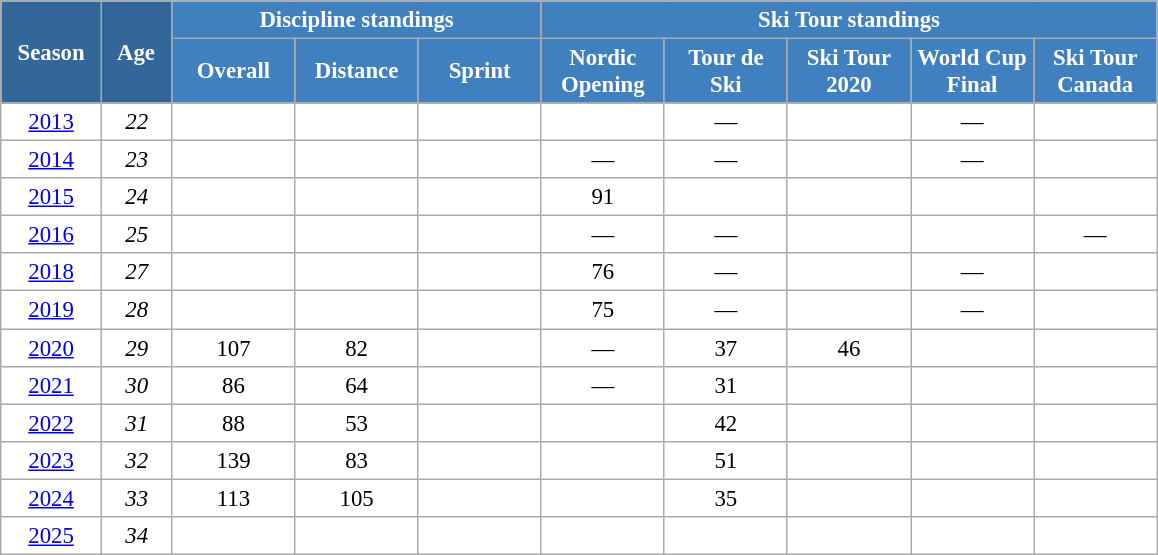<table class="wikitable" style="font-size:95%; text-align:center; border:grey solid 1px; border-collapse:collapse; background:#ffffff;">
<tr>
<th style="background-color:#369; color:white; width:60px;" rowspan="2"> Season </th>
<th style="background-color:#369; color:white; width:40px;" rowspan="2"> Age </th>
<th style="background-color:#4180be; color:white;" colspan="3">Discipline standings</th>
<th style="background-color:#4180be; color:white;" colspan="5">Ski Tour standings</th>
</tr>
<tr>
<th style="background-color:#4180be; color:white; width:75px;">Overall</th>
<th style="background-color:#4180be; color:white; width:75px;">Distance</th>
<th style="background-color:#4180be; color:white; width:75px;">Sprint</th>
<th style="background-color:#4180be; color:white; width:75px;">Nordic<br>Opening</th>
<th style="background-color:#4180be; color:white; width:75px;">Tour de<br>Ski</th>
<th style="background-color:#4180be; color:white; width:75px;">Ski Tour<br>2020</th>
<th style="background-color:#4180be; color:white; width:75px;">World Cup<br>Final</th>
<th style="background-color:#4180be; color:white; width:75px;">Ski Tour<br>Canada</th>
</tr>
<tr>
<td><a href='#'>2013</a></td>
<td><em>22</em></td>
<td></td>
<td></td>
<td></td>
<td></td>
<td>—</td>
<td></td>
<td>—</td>
<td></td>
</tr>
<tr>
<td><a href='#'>2014</a></td>
<td><em>23</em></td>
<td></td>
<td></td>
<td></td>
<td>—</td>
<td>—</td>
<td></td>
<td>—</td>
<td></td>
</tr>
<tr>
<td><a href='#'>2015</a></td>
<td><em>24</em></td>
<td></td>
<td></td>
<td></td>
<td>91</td>
<td></td>
<td></td>
<td></td>
<td></td>
</tr>
<tr>
<td><a href='#'>2016</a></td>
<td><em>25</em></td>
<td></td>
<td></td>
<td></td>
<td>—</td>
<td>—</td>
<td></td>
<td></td>
<td>—</td>
</tr>
<tr>
<td><a href='#'>2018</a></td>
<td><em>27</em></td>
<td></td>
<td></td>
<td></td>
<td>76</td>
<td>—</td>
<td></td>
<td>—</td>
<td></td>
</tr>
<tr>
<td><a href='#'>2019</a></td>
<td><em>28</em></td>
<td></td>
<td></td>
<td></td>
<td>75</td>
<td>—</td>
<td></td>
<td>—</td>
<td></td>
</tr>
<tr>
<td><a href='#'>2020</a></td>
<td><em>29</em></td>
<td>107</td>
<td>82</td>
<td></td>
<td>—</td>
<td>37</td>
<td>46</td>
<td></td>
<td></td>
</tr>
<tr>
<td><a href='#'>2021</a></td>
<td><em>30</em></td>
<td>86</td>
<td>64</td>
<td></td>
<td>—</td>
<td>31</td>
<td></td>
<td></td>
<td></td>
</tr>
<tr>
<td><a href='#'>2022</a></td>
<td><em>31</em></td>
<td>88</td>
<td>53</td>
<td></td>
<td></td>
<td>42</td>
<td></td>
<td></td>
<td></td>
</tr>
<tr>
<td><a href='#'>2023</a></td>
<td><em>32</em></td>
<td>139</td>
<td>83</td>
<td></td>
<td></td>
<td>51</td>
<td></td>
<td></td>
<td></td>
</tr>
<tr>
<td><a href='#'>2024</a></td>
<td><em>33</em></td>
<td>113</td>
<td>105</td>
<td></td>
<td></td>
<td>35</td>
<td></td>
<td></td>
<td></td>
</tr>
<tr>
<td><a href='#'>2025</a></td>
<td><em>34</em></td>
<td></td>
<td></td>
<td></td>
<td></td>
<td></td>
<td></td>
<td></td>
<td></td>
</tr>
</table>
